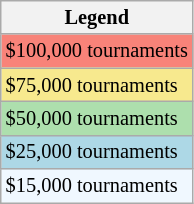<table class=wikitable style="font-size:85%">
<tr>
<th>Legend</th>
</tr>
<tr style="background:#f88379;">
<td>$100,000 tournaments</td>
</tr>
<tr style="background:#f7e98e;">
<td>$75,000 tournaments</td>
</tr>
<tr style="background:#addfad;">
<td>$50,000 tournaments</td>
</tr>
<tr style="background:lightblue;">
<td>$25,000 tournaments</td>
</tr>
<tr style="background:#f0f8ff;">
<td>$15,000 tournaments</td>
</tr>
</table>
